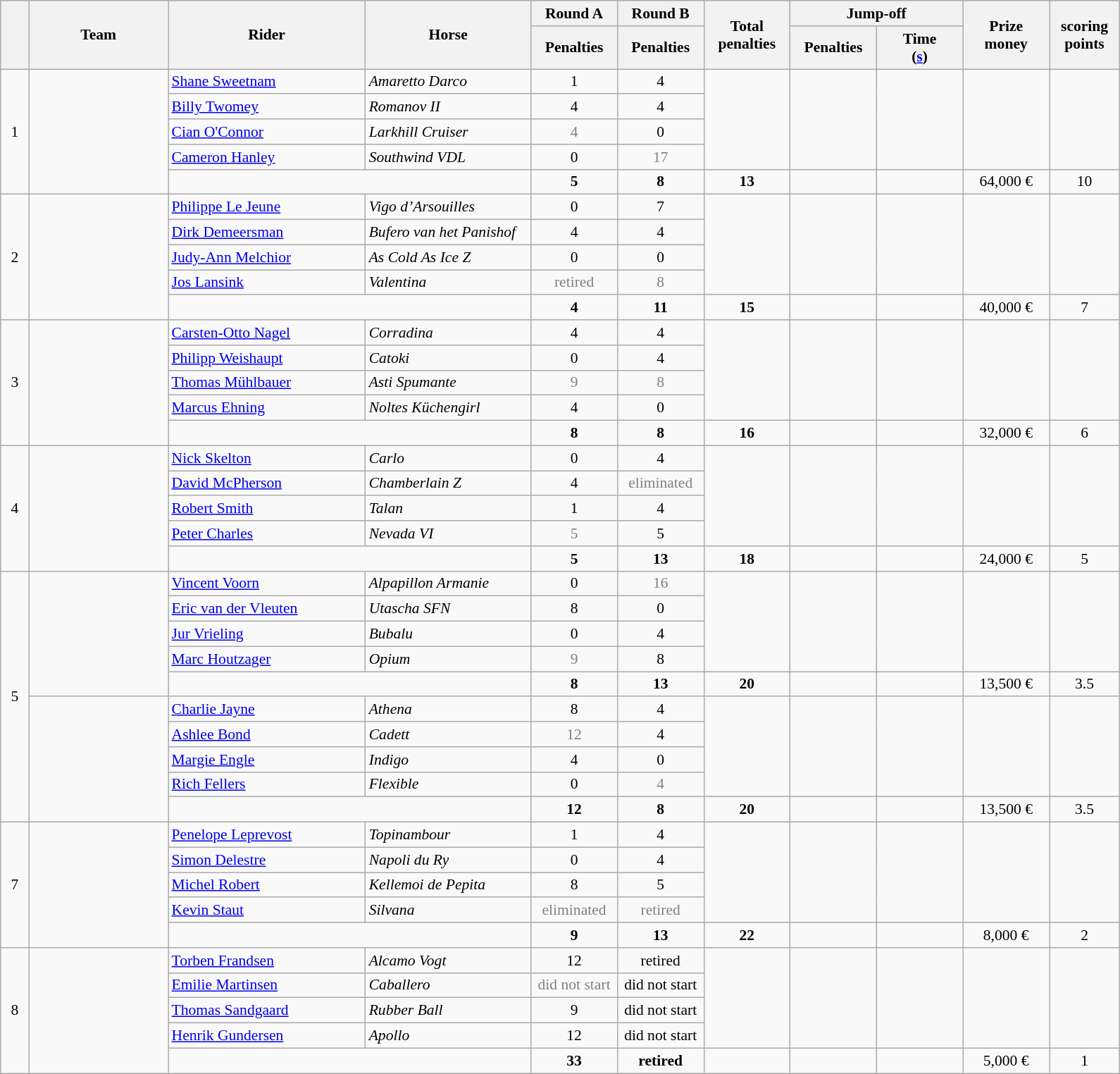<table class="wikitable" style="font-size: 90%">
<tr>
<th rowspan=2 width=20></th>
<th rowspan=2 width=125>Team</th>
<th rowspan=2 width=180>Rider</th>
<th rowspan=2 width=150>Horse</th>
<th>Round A</th>
<th>Round B</th>
<th rowspan=2 width=75>Total penalties</th>
<th colspan=2>Jump-off</th>
<th rowspan=2 width=75>Prize<br>money</th>
<th rowspan=2 width=60>scoring<br>points</th>
</tr>
<tr>
<th width=75>Penalties</th>
<th width=75>Penalties</th>
<th width=75>Penalties</th>
<th width=75>Time<br>(<a href='#'>s</a>)</th>
</tr>
<tr>
<td rowspan=5 align=center>1</td>
<td rowspan=5></td>
<td><a href='#'>Shane Sweetnam</a></td>
<td><em>Amaretto Darco</em></td>
<td align=center>1</td>
<td align=center>4</td>
<td rowspan=4></td>
<td rowspan=4></td>
<td rowspan=4></td>
<td rowspan=4></td>
<td rowspan=4></td>
</tr>
<tr>
<td><a href='#'>Billy Twomey</a></td>
<td><em>Romanov II</em></td>
<td align=center>4</td>
<td align=center>4</td>
</tr>
<tr>
<td><a href='#'>Cian O'Connor</a></td>
<td><em>Larkhill Cruiser</em></td>
<td align=center style=color:gray>4</td>
<td align=center>0</td>
</tr>
<tr>
<td><a href='#'>Cameron Hanley</a></td>
<td><em>Southwind VDL</em></td>
<td align=center>0</td>
<td align=center style=color:gray>17</td>
</tr>
<tr>
<td colspan=2></td>
<td align=center><strong>5</strong></td>
<td align=center><strong>8</strong></td>
<td align=center><strong>13</strong></td>
<td></td>
<td></td>
<td align=center>64,000 €</td>
<td align=center>10</td>
</tr>
<tr>
<td rowspan=5 align=center>2</td>
<td rowspan=5></td>
<td><a href='#'>Philippe Le Jeune</a></td>
<td><em>Vigo d’Arsouilles</em></td>
<td align=center>0</td>
<td align=center>7</td>
<td rowspan=4></td>
<td rowspan=4></td>
<td rowspan=4></td>
<td rowspan=4></td>
<td rowspan=4></td>
</tr>
<tr>
<td><a href='#'>Dirk Demeersman</a></td>
<td><em>Bufero van het Panishof</em></td>
<td align=center>4</td>
<td align=center>4</td>
</tr>
<tr>
<td><a href='#'>Judy-Ann Melchior</a></td>
<td><em>As Cold As Ice Z</em></td>
<td align=center>0</td>
<td align=center>0</td>
</tr>
<tr>
<td><a href='#'>Jos Lansink</a></td>
<td><em>Valentina</em></td>
<td align=center style=color:gray>retired</td>
<td align=center style=color:gray>8</td>
</tr>
<tr>
<td colspan=2></td>
<td align=center><strong>4</strong></td>
<td align=center><strong>11</strong></td>
<td align=center><strong>15</strong></td>
<td></td>
<td></td>
<td align=center>40,000 €</td>
<td align=center>7</td>
</tr>
<tr>
<td rowspan=5 align=center>3</td>
<td rowspan=5></td>
<td><a href='#'>Carsten-Otto Nagel</a></td>
<td><em>Corradina</em></td>
<td align=center>4</td>
<td align=center>4</td>
<td rowspan=4></td>
<td rowspan=4></td>
<td rowspan=4></td>
<td rowspan=4></td>
<td rowspan=4></td>
</tr>
<tr>
<td><a href='#'>Philipp Weishaupt</a></td>
<td><em>Catoki</em></td>
<td align=center>0</td>
<td align=center>4</td>
</tr>
<tr>
<td><a href='#'>Thomas Mühlbauer</a></td>
<td><em>Asti Spumante</em></td>
<td align=center style=color:gray>9</td>
<td align=center style=color:gray>8</td>
</tr>
<tr>
<td><a href='#'>Marcus Ehning</a></td>
<td><em>Noltes Küchengirl</em></td>
<td align=center>4</td>
<td align=center>0</td>
</tr>
<tr>
<td colspan=2></td>
<td align=center><strong>8</strong></td>
<td align=center><strong>8</strong></td>
<td align=center><strong>16</strong></td>
<td></td>
<td></td>
<td align=center>32,000 €</td>
<td align=center>6</td>
</tr>
<tr>
<td rowspan=5 align=center>4</td>
<td rowspan=5></td>
<td><a href='#'>Nick Skelton</a></td>
<td><em>Carlo</em></td>
<td align=center>0</td>
<td align=center>4</td>
<td rowspan=4></td>
<td rowspan=4></td>
<td rowspan=4></td>
<td rowspan=4></td>
<td rowspan=4></td>
</tr>
<tr>
<td><a href='#'>David McPherson</a></td>
<td><em>Chamberlain Z</em></td>
<td align=center>4</td>
<td align=center style=color:gray>eliminated</td>
</tr>
<tr>
<td><a href='#'>Robert Smith</a></td>
<td><em>Talan</em></td>
<td align=center>1</td>
<td align=center>4</td>
</tr>
<tr>
<td><a href='#'>Peter Charles</a></td>
<td><em>Nevada VI</em></td>
<td align=center style=color:gray>5</td>
<td align=center>5</td>
</tr>
<tr>
<td colspan=2></td>
<td align=center><strong>5</strong></td>
<td align=center><strong>13</strong></td>
<td align=center><strong>18</strong></td>
<td></td>
<td></td>
<td align=center>24,000 €</td>
<td align=center>5</td>
</tr>
<tr>
<td rowspan=10 align=center>5</td>
<td rowspan=5></td>
<td><a href='#'>Vincent Voorn</a></td>
<td><em>Alpapillon Armanie</em></td>
<td align=center>0</td>
<td align=center style=color:gray>16</td>
<td rowspan=4></td>
<td rowspan=4></td>
<td rowspan=4></td>
<td rowspan=4></td>
<td rowspan=4></td>
</tr>
<tr>
<td><a href='#'>Eric van der Vleuten</a></td>
<td><em>Utascha SFN</em></td>
<td align=center>8</td>
<td align=center>0</td>
</tr>
<tr>
<td><a href='#'>Jur Vrieling</a></td>
<td><em>Bubalu</em></td>
<td align=center>0</td>
<td align=center>4</td>
</tr>
<tr>
<td><a href='#'>Marc Houtzager</a></td>
<td><em>Opium</em></td>
<td align=center style=color:gray>9</td>
<td align=center>8</td>
</tr>
<tr>
<td colspan=2></td>
<td align=center><strong>8</strong></td>
<td align=center><strong>13</strong></td>
<td align=center><strong>20</strong></td>
<td></td>
<td></td>
<td align=center>13,500 €</td>
<td align=center>3.5</td>
</tr>
<tr>
<td rowspan=5></td>
<td><a href='#'>Charlie Jayne</a></td>
<td><em>Athena</em></td>
<td align=center>8</td>
<td align=center>4</td>
<td rowspan=4></td>
<td rowspan=4></td>
<td rowspan=4></td>
<td rowspan=4></td>
<td rowspan=4></td>
</tr>
<tr>
<td><a href='#'>Ashlee Bond</a></td>
<td><em>Cadett</em></td>
<td align=center style=color:gray>12</td>
<td align=center>4</td>
</tr>
<tr>
<td><a href='#'>Margie Engle</a></td>
<td><em>Indigo</em></td>
<td align=center>4</td>
<td align=center>0</td>
</tr>
<tr>
<td><a href='#'>Rich Fellers</a></td>
<td><em>Flexible</em></td>
<td align=center>0</td>
<td align=center style=color:gray>4</td>
</tr>
<tr>
<td colspan=2></td>
<td align=center><strong>12</strong></td>
<td align=center><strong>8</strong></td>
<td align=center><strong>20</strong></td>
<td></td>
<td></td>
<td align=center>13,500 €</td>
<td align=center>3.5</td>
</tr>
<tr>
<td rowspan=5 align=center>7</td>
<td rowspan=5></td>
<td><a href='#'>Penelope Leprevost</a></td>
<td><em>Topinambour</em></td>
<td align=center>1</td>
<td align=center>4</td>
<td rowspan=4></td>
<td rowspan=4></td>
<td rowspan=4></td>
<td rowspan=4></td>
<td rowspan=4></td>
</tr>
<tr>
<td><a href='#'>Simon Delestre</a></td>
<td><em>Napoli du Ry</em></td>
<td align=center>0</td>
<td align=center>4</td>
</tr>
<tr>
<td><a href='#'>Michel Robert</a></td>
<td><em>Kellemoi de Pepita</em></td>
<td align=center>8</td>
<td align=center>5</td>
</tr>
<tr>
<td><a href='#'>Kevin Staut</a></td>
<td><em>Silvana</em></td>
<td align=center style=color:gray>eliminated</td>
<td align=center style=color:gray>retired</td>
</tr>
<tr>
<td colspan=2></td>
<td align=center><strong>9</strong></td>
<td align=center><strong>13</strong></td>
<td align=center><strong>22</strong></td>
<td></td>
<td></td>
<td align=center>8,000 €</td>
<td align=center>2</td>
</tr>
<tr>
<td rowspan=5 align=center>8</td>
<td rowspan=5></td>
<td><a href='#'>Torben Frandsen</a></td>
<td><em>Alcamo Vogt</em></td>
<td align=center>12</td>
<td align=center>retired</td>
<td rowspan=4></td>
<td rowspan=4></td>
<td rowspan=4></td>
<td rowspan=4></td>
<td rowspan=4></td>
</tr>
<tr>
<td><a href='#'>Emilie Martinsen</a></td>
<td><em>Caballero</em></td>
<td align=center style=color:gray>did not start</td>
<td align=center>did not start</td>
</tr>
<tr>
<td><a href='#'>Thomas Sandgaard</a></td>
<td><em>Rubber Ball</em></td>
<td align=center>9</td>
<td align=center>did not start</td>
</tr>
<tr>
<td><a href='#'>Henrik Gundersen</a></td>
<td><em>Apollo</em></td>
<td align=center>12</td>
<td align=center>did not start</td>
</tr>
<tr>
<td colspan=2></td>
<td align=center><strong>33</strong></td>
<td align=center><strong>retired</strong></td>
<td align=center></td>
<td></td>
<td></td>
<td align=center>5,000 €</td>
<td align=center>1</td>
</tr>
</table>
